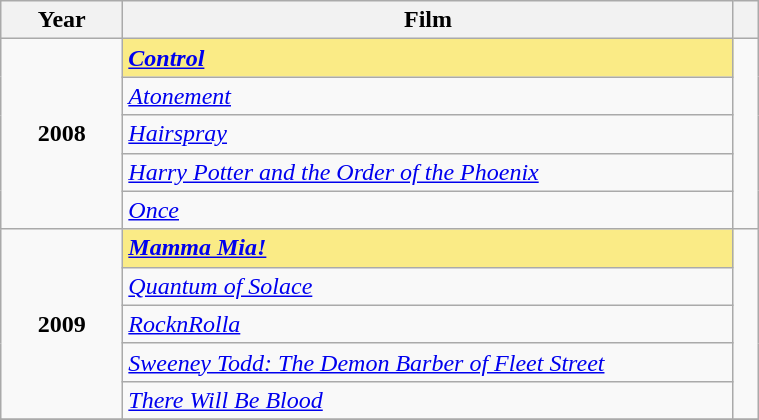<table class="wikitable" width="40%">
<tr>
<th width="10%">Year</th>
<th width="50%">Film</th>
<th width="2%"></th>
</tr>
<tr>
<td rowspan="5" style="text-align:center"><strong>2008<br> </strong></td>
<td style="background:#FAEB86"><strong><em><a href='#'>Control</a></em></strong></td>
<td rowspan="5" style="text-align:center"></td>
</tr>
<tr>
<td><em><a href='#'>Atonement</a></em></td>
</tr>
<tr>
<td><em><a href='#'>Hairspray</a></em></td>
</tr>
<tr>
<td><em><a href='#'>Harry Potter and the Order of the Phoenix</a></em></td>
</tr>
<tr>
<td><em><a href='#'>Once</a></em></td>
</tr>
<tr>
<td rowspan="5" style="text-align:center"><strong>2009<br> </strong></td>
<td style="background:#FAEB86"><strong><em><a href='#'>Mamma Mia!</a></em></strong></td>
<td rowspan="5" style="text-align:center"></td>
</tr>
<tr>
<td><em><a href='#'>Quantum of Solace</a></em></td>
</tr>
<tr>
<td><em><a href='#'>RocknRolla</a></em></td>
</tr>
<tr>
<td><em><a href='#'>Sweeney Todd: The Demon Barber of Fleet Street</a></em></td>
</tr>
<tr>
<td><em><a href='#'>There Will Be Blood</a></em></td>
</tr>
<tr>
</tr>
</table>
